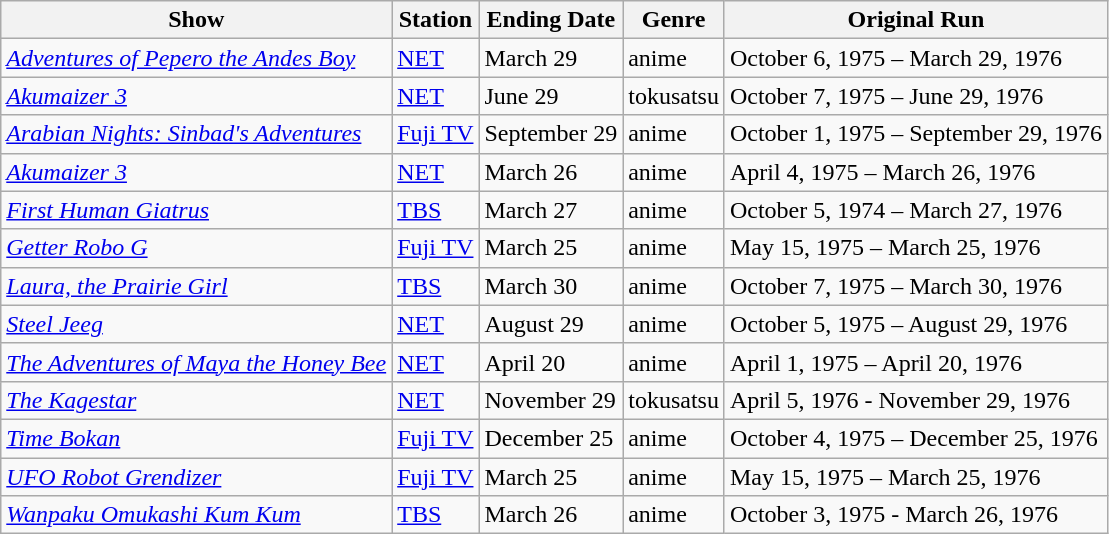<table class="wikitable sortable">
<tr>
<th>Show</th>
<th>Station</th>
<th>Ending Date</th>
<th>Genre</th>
<th>Original Run</th>
</tr>
<tr>
<td><em><a href='#'>Adventures of Pepero the Andes Boy</a></em></td>
<td><a href='#'>NET</a></td>
<td>March 29</td>
<td>anime</td>
<td>October 6, 1975 – March 29, 1976</td>
</tr>
<tr>
<td><em><a href='#'>Akumaizer 3</a></em></td>
<td><a href='#'>NET</a></td>
<td>June 29</td>
<td>tokusatsu</td>
<td>October 7, 1975 – June 29, 1976</td>
</tr>
<tr>
<td><em><a href='#'>Arabian Nights: Sinbad's Adventures</a></em></td>
<td><a href='#'>Fuji TV</a></td>
<td>September 29</td>
<td>anime</td>
<td>October 1, 1975 – September 29, 1976</td>
</tr>
<tr>
<td><em><a href='#'>Akumaizer 3</a></em></td>
<td><a href='#'>NET</a></td>
<td>March 26</td>
<td>anime</td>
<td>April 4, 1975 – March 26, 1976</td>
</tr>
<tr>
<td><em><a href='#'>First Human Giatrus</a></em></td>
<td><a href='#'>TBS</a></td>
<td>March 27</td>
<td>anime</td>
<td>October 5, 1974 – March 27, 1976</td>
</tr>
<tr>
<td><em><a href='#'>Getter Robo G</a></em></td>
<td><a href='#'>Fuji TV</a></td>
<td>March 25</td>
<td>anime</td>
<td>May 15, 1975 – March 25, 1976</td>
</tr>
<tr>
<td><em><a href='#'>Laura, the Prairie Girl</a></em></td>
<td><a href='#'>TBS</a></td>
<td>March 30</td>
<td>anime</td>
<td>October 7, 1975 – March 30, 1976</td>
</tr>
<tr>
<td><em><a href='#'>Steel Jeeg</a></em></td>
<td><a href='#'>NET</a></td>
<td>August 29</td>
<td>anime</td>
<td>October 5, 1975 – August 29, 1976</td>
</tr>
<tr>
<td><em><a href='#'>The Adventures of Maya the Honey Bee</a></em></td>
<td><a href='#'>NET</a></td>
<td>April 20</td>
<td>anime</td>
<td>April 1, 1975 – April 20, 1976</td>
</tr>
<tr>
<td><em><a href='#'>The Kagestar</a></em></td>
<td><a href='#'>NET</a></td>
<td>November 29</td>
<td>tokusatsu</td>
<td>April 5, 1976 - November 29, 1976</td>
</tr>
<tr>
<td><em><a href='#'>Time Bokan</a></em></td>
<td><a href='#'>Fuji TV</a></td>
<td>December 25</td>
<td>anime</td>
<td>October 4, 1975 – December 25, 1976</td>
</tr>
<tr>
<td><em><a href='#'>UFO Robot Grendizer</a></em></td>
<td><a href='#'>Fuji TV</a></td>
<td>March 25</td>
<td>anime</td>
<td>May 15, 1975 – March 25, 1976</td>
</tr>
<tr>
<td><em><a href='#'>Wanpaku Omukashi Kum Kum</a></em></td>
<td><a href='#'>TBS</a></td>
<td>March 26</td>
<td>anime</td>
<td>October 3, 1975 - March 26, 1976</td>
</tr>
</table>
